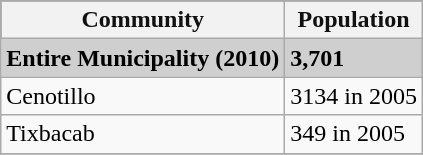<table class="wikitable">
<tr style="background:#111111; color:#111111;">
<th><strong>Community</strong></th>
<th><strong>Population</strong></th>
</tr>
<tr style="background:#CFCFCF;">
<td><strong>Entire Municipality (2010)</strong></td>
<td><strong>3,701</strong></td>
</tr>
<tr>
<td>Cenotillo</td>
<td>3134  in 2005</td>
</tr>
<tr>
<td>Tixbacab</td>
<td>349 in 2005</td>
</tr>
<tr>
</tr>
</table>
